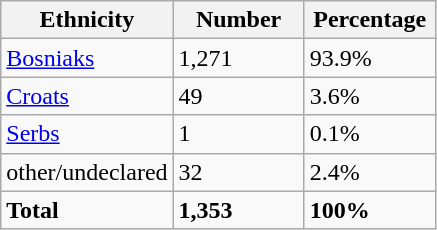<table class="wikitable">
<tr>
<th width="100px">Ethnicity</th>
<th width="80px">Number</th>
<th width="80px">Percentage</th>
</tr>
<tr>
<td><a href='#'>Bosniaks</a></td>
<td>1,271</td>
<td>93.9%</td>
</tr>
<tr>
<td><a href='#'>Croats</a></td>
<td>49</td>
<td>3.6%</td>
</tr>
<tr>
<td><a href='#'>Serbs</a></td>
<td>1</td>
<td>0.1%</td>
</tr>
<tr>
<td>other/undeclared</td>
<td>32</td>
<td>2.4%</td>
</tr>
<tr>
<td><strong>Total</strong></td>
<td><strong>1,353</strong></td>
<td><strong>100%</strong></td>
</tr>
</table>
